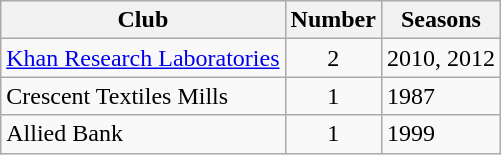<table class="wikitable sortable">
<tr>
<th>Club</th>
<th>Number</th>
<th>Seasons</th>
</tr>
<tr>
<td><a href='#'>Khan Research Laboratories</a></td>
<td style="text-align:center">2</td>
<td>2010, 2012</td>
</tr>
<tr>
<td>Crescent Textiles Mills</td>
<td style="text-align:center">1</td>
<td>1987</td>
</tr>
<tr>
<td>Allied Bank</td>
<td style="text-align:center">1</td>
<td>1999</td>
</tr>
</table>
